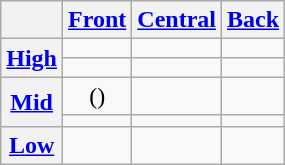<table class="wikitable" style="text-align:center">
<tr>
<th></th>
<th><a href='#'>Front</a></th>
<th><a href='#'>Central</a></th>
<th><a href='#'>Back</a></th>
</tr>
<tr>
<th rowspan="2"><a href='#'>High</a></th>
<td></td>
<td></td>
<td></td>
</tr>
<tr>
<td></td>
<td></td>
<td></td>
</tr>
<tr>
<th rowspan="2"><a href='#'>Mid</a></th>
<td>()</td>
<td></td>
<td></td>
</tr>
<tr>
<td></td>
<td></td>
<td></td>
</tr>
<tr>
<th><a href='#'>Low</a></th>
<td></td>
<td></td>
<td></td>
</tr>
</table>
